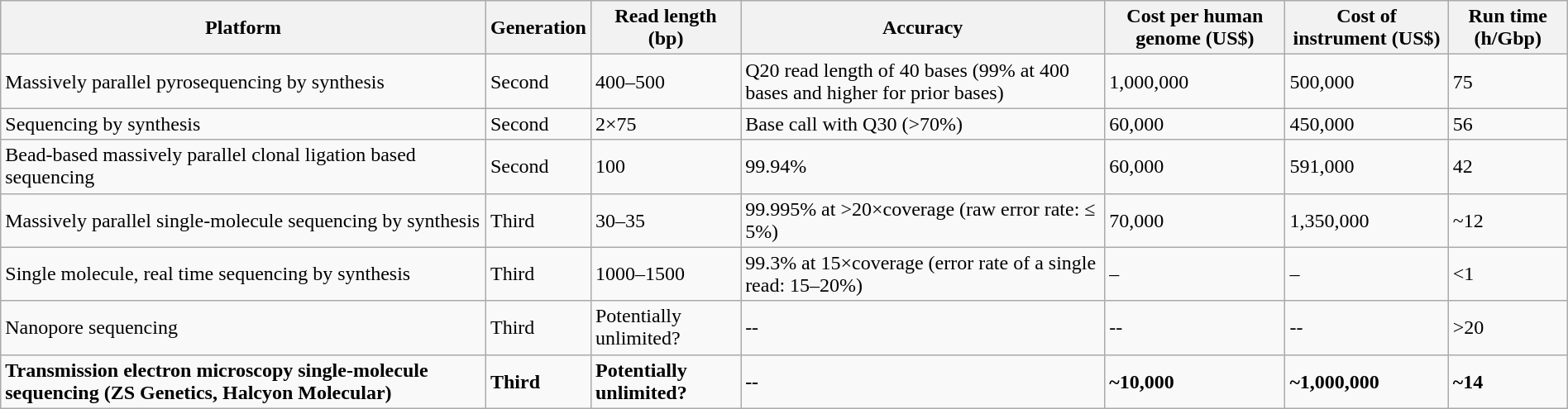<table class="wikitable" style="margin: 1em auto 1em auto;">
<tr>
<th scope="col">Platform</th>
<th scope="col">Generation</th>
<th scope="col">Read length (bp)</th>
<th scope="col">Accuracy</th>
<th scope="col">Cost per human genome (US$)</th>
<th scope="col">Cost of instrument (US$)</th>
<th scope="col">Run time (h/Gbp)</th>
</tr>
<tr>
<td>Massively parallel pyrosequencing by synthesis</td>
<td>Second</td>
<td>400–500</td>
<td>Q20 read length of 40 bases (99% at 400 bases and higher for prior bases)</td>
<td>1,000,000</td>
<td>500,000</td>
<td>75</td>
</tr>
<tr>
<td>Sequencing by synthesis</td>
<td>Second</td>
<td>2×75</td>
<td>Base call with Q30 (>70%)</td>
<td>60,000</td>
<td>450,000</td>
<td>56</td>
</tr>
<tr>
<td>Bead-based massively parallel clonal ligation based sequencing</td>
<td>Second</td>
<td>100</td>
<td>99.94%</td>
<td>60,000</td>
<td>591,000</td>
<td>42</td>
</tr>
<tr>
<td>Massively parallel single-molecule sequencing by synthesis</td>
<td>Third</td>
<td>30–35</td>
<td>99.995% at >20×coverage (raw error rate: ≤ 5%)</td>
<td>70,000</td>
<td>1,350,000</td>
<td>~12</td>
</tr>
<tr>
<td>Single molecule, real time sequencing by synthesis</td>
<td>Third</td>
<td>1000–1500</td>
<td>99.3% at 15×coverage (error rate of a single read: 15–20%)</td>
<td>–</td>
<td>–</td>
<td><1</td>
</tr>
<tr>
<td>Nanopore sequencing</td>
<td>Third</td>
<td>Potentially unlimited?</td>
<td>--</td>
<td>--</td>
<td>--</td>
<td>>20</td>
</tr>
<tr>
<td><strong>Transmission electron microscopy single-molecule sequencing (ZS Genetics, Halcyon Molecular)</strong></td>
<td><strong>Third</strong></td>
<td><strong>Potentially unlimited?</strong></td>
<td><strong>--</strong></td>
<td><strong>~10,000</strong></td>
<td><strong>~1,000,000</strong></td>
<td><strong>~14</strong></td>
</tr>
</table>
